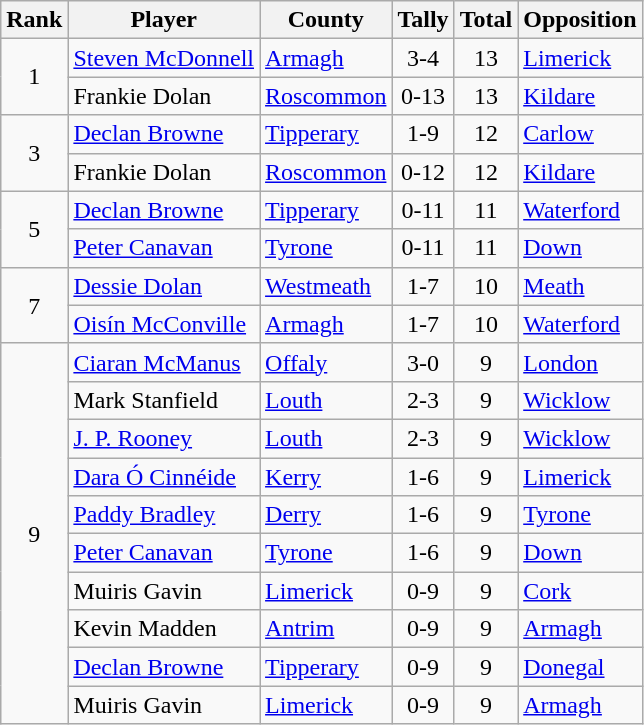<table class="wikitable">
<tr>
<th>Rank</th>
<th>Player</th>
<th>County</th>
<th>Tally</th>
<th>Total</th>
<th>Opposition</th>
</tr>
<tr>
<td rowspan=2 align=center>1</td>
<td><a href='#'>Steven McDonnell</a></td>
<td><a href='#'>Armagh</a></td>
<td align=center>3-4</td>
<td align=center>13</td>
<td><a href='#'>Limerick</a></td>
</tr>
<tr>
<td>Frankie Dolan</td>
<td><a href='#'>Roscommon</a></td>
<td align=center>0-13</td>
<td align=center>13</td>
<td><a href='#'>Kildare</a></td>
</tr>
<tr>
<td rowspan=2 align=center>3</td>
<td><a href='#'>Declan Browne</a></td>
<td><a href='#'>Tipperary</a></td>
<td align=center>1-9</td>
<td align=center>12</td>
<td><a href='#'>Carlow</a></td>
</tr>
<tr>
<td>Frankie Dolan</td>
<td><a href='#'>Roscommon</a></td>
<td align=center>0-12</td>
<td align=center>12</td>
<td><a href='#'>Kildare</a></td>
</tr>
<tr>
<td rowspan=2 align=center>5</td>
<td><a href='#'>Declan Browne</a></td>
<td><a href='#'>Tipperary</a></td>
<td align=center>0-11</td>
<td align=center>11</td>
<td><a href='#'>Waterford</a></td>
</tr>
<tr>
<td><a href='#'>Peter Canavan</a></td>
<td><a href='#'>Tyrone</a></td>
<td align=center>0-11</td>
<td align=center>11</td>
<td><a href='#'>Down</a></td>
</tr>
<tr>
<td rowspan=2 align=center>7</td>
<td><a href='#'>Dessie Dolan</a></td>
<td><a href='#'>Westmeath</a></td>
<td align=center>1-7</td>
<td align=center>10</td>
<td><a href='#'>Meath</a></td>
</tr>
<tr>
<td><a href='#'>Oisín McConville</a></td>
<td><a href='#'>Armagh</a></td>
<td align=center>1-7</td>
<td align=center>10</td>
<td><a href='#'>Waterford</a></td>
</tr>
<tr>
<td rowspan=10 align=center>9</td>
<td><a href='#'>Ciaran McManus</a></td>
<td><a href='#'>Offaly</a></td>
<td align=center>3-0</td>
<td align=center>9</td>
<td><a href='#'>London</a></td>
</tr>
<tr>
<td>Mark Stanfield</td>
<td><a href='#'>Louth</a></td>
<td align=center>2-3</td>
<td align=center>9</td>
<td><a href='#'>Wicklow</a></td>
</tr>
<tr>
<td><a href='#'>J. P. Rooney</a></td>
<td><a href='#'>Louth</a></td>
<td align=center>2-3</td>
<td align=center>9</td>
<td><a href='#'>Wicklow</a></td>
</tr>
<tr>
<td><a href='#'>Dara Ó Cinnéide</a></td>
<td><a href='#'>Kerry</a></td>
<td align=center>1-6</td>
<td align=center>9</td>
<td><a href='#'>Limerick</a></td>
</tr>
<tr>
<td><a href='#'>Paddy Bradley</a></td>
<td><a href='#'>Derry</a></td>
<td align=center>1-6</td>
<td align=center>9</td>
<td><a href='#'>Tyrone</a></td>
</tr>
<tr>
<td><a href='#'>Peter Canavan</a></td>
<td><a href='#'>Tyrone</a></td>
<td align=center>1-6</td>
<td align=center>9</td>
<td><a href='#'>Down</a></td>
</tr>
<tr>
<td>Muiris Gavin</td>
<td><a href='#'>Limerick</a></td>
<td align=center>0-9</td>
<td align=center>9</td>
<td><a href='#'>Cork</a></td>
</tr>
<tr>
<td>Kevin Madden</td>
<td><a href='#'>Antrim</a></td>
<td align=center>0-9</td>
<td align=center>9</td>
<td><a href='#'>Armagh</a></td>
</tr>
<tr>
<td><a href='#'>Declan Browne</a></td>
<td><a href='#'>Tipperary</a></td>
<td align=center>0-9</td>
<td align=center>9</td>
<td><a href='#'>Donegal</a></td>
</tr>
<tr>
<td>Muiris Gavin</td>
<td><a href='#'>Limerick</a></td>
<td align=center>0-9</td>
<td align=center>9</td>
<td><a href='#'>Armagh</a></td>
</tr>
</table>
